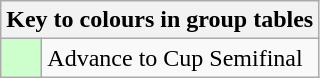<table class="wikitable" style="text-align: center;">
<tr>
<th colspan=2>Key to colours in group tables</th>
</tr>
<tr>
<td style="background:#cfc; width:20px;"></td>
<td align=left>Advance to Cup Semifinal</td>
</tr>
</table>
